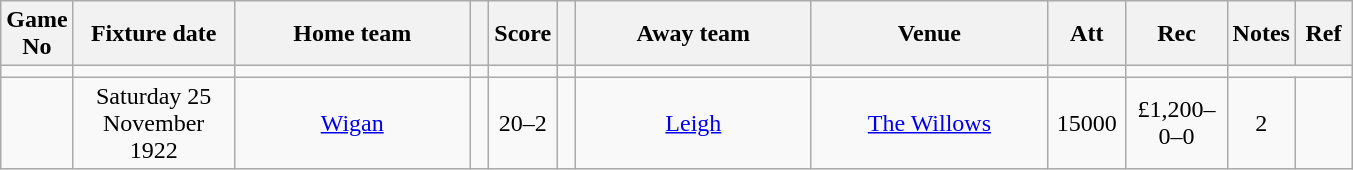<table class="wikitable" style="text-align:center;">
<tr>
<th width=20 abbr="No">Game No</th>
<th width=100 abbr="Date">Fixture date</th>
<th width=150 abbr="Home team">Home team</th>
<th width=5 abbr="space"></th>
<th width=20 abbr="Score">Score</th>
<th width=5 abbr="space"></th>
<th width=150 abbr="Away team">Away team</th>
<th width=150 abbr="Venue">Venue</th>
<th width=45 abbr="Att">Att</th>
<th width=60 abbr="Rec">Rec</th>
<th width=20 abbr="Notes">Notes</th>
<th width=30 abbr="Ref">Ref</th>
</tr>
<tr>
<td></td>
<td></td>
<td></td>
<td></td>
<td></td>
<td></td>
<td></td>
<td></td>
<td></td>
<td></td>
</tr>
<tr>
<td></td>
<td>Saturday 25 November 1922</td>
<td><a href='#'>Wigan</a></td>
<td></td>
<td>20–2</td>
<td></td>
<td><a href='#'>Leigh</a></td>
<td><a href='#'>The Willows</a></td>
<td>15000</td>
<td>£1,200–0–0</td>
<td>2</td>
<td></td>
</tr>
</table>
